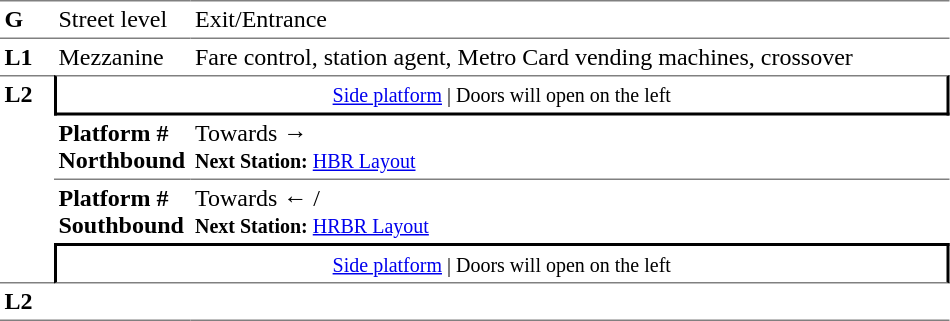<table table border=0 cellspacing=0 cellpadding=3>
<tr>
<td style="border-bottom:solid 1px gray;border-top:solid 1px gray;" width=30 valign=top><strong>G</strong></td>
<td style="border-top:solid 1px gray;border-bottom:solid 1px gray;" width=85 valign=top>Street level</td>
<td style="border-top:solid 1px gray;border-bottom:solid 1px gray;" width=500 valign=top>Exit/Entrance</td>
</tr>
<tr>
<td valign=top><strong>L1</strong></td>
<td valign=top>Mezzanine</td>
<td valign=top>Fare control, station agent, Metro Card vending machines, crossover<br></td>
</tr>
<tr>
<td style="border-top:solid 1px gray;border-bottom:solid 1px gray;" width=30 rowspan=4 valign=top><strong>L2</strong></td>
<td style="border-top:solid 1px gray;border-right:solid 2px black;border-left:solid 2px black;border-bottom:solid 2px black;text-align:center;" colspan=2><small><a href='#'>Side platform</a> | Doors will open on the left </small></td>
</tr>
<tr>
<td style="border-bottom:solid 1px gray;" width=85><span><strong>Platform #</strong><br><strong>Northbound</strong></span></td>
<td style="border-bottom:solid 1px gray;" width=500>Towards → <br><small><strong>Next Station:</strong> <a href='#'>HBR Layout</a></small></td>
</tr>
<tr>
<td><span><strong>Platform #</strong><br><strong>Southbound</strong></span></td>
<td>Towards ←  / <br><small><strong>Next Station:</strong> <a href='#'>HRBR Layout</a></small></td>
</tr>
<tr>
<td style="border-top:solid 2px black;border-right:solid 2px black;border-left:solid 2px black;border-bottom:solid 1px gray;" colspan=2  align=center><small><a href='#'>Side platform</a> | Doors will open on the left </small></td>
</tr>
<tr>
<td style="border-bottom:solid 1px gray;" width=30 rowspan=2 valign=top><strong>L2</strong></td>
<td style="border-bottom:solid 1px gray;" width=85></td>
<td style="border-bottom:solid 1px gray;" width=500></td>
</tr>
<tr>
</tr>
</table>
